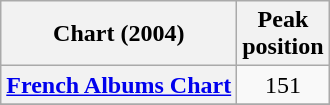<table class="wikitable sortable plainrowheaders">
<tr>
<th scope="col">Chart (2004)</th>
<th scope="col">Peak<br>position</th>
</tr>
<tr>
<th scope="row"><a href='#'>French Albums Chart</a></th>
<td style="text-align:center;">151</td>
</tr>
<tr>
</tr>
</table>
